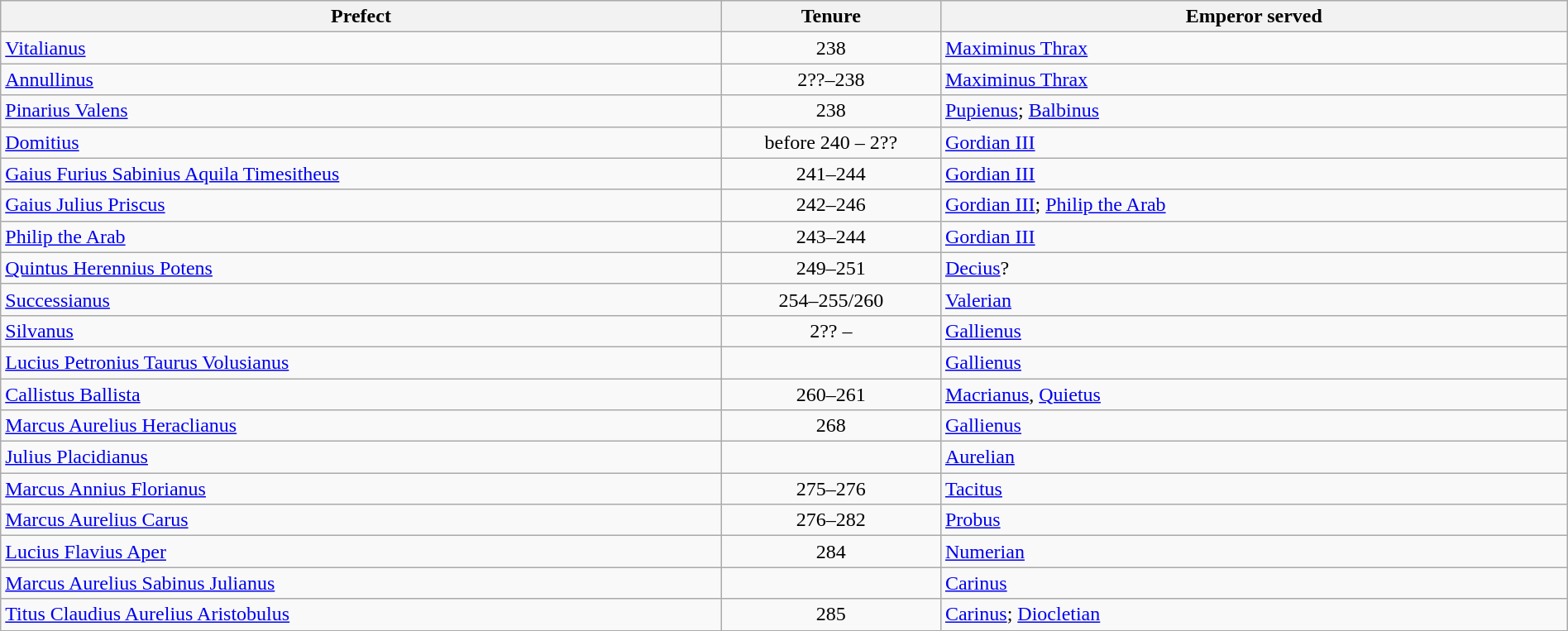<table class="wikitable" style="width:100%;">
<tr>
<th style="width:46%;">Prefect</th>
<th style="width:14%;">Tenure</th>
<th style="width:40%;">Emperor served</th>
</tr>
<tr>
<td><a href='#'>Vitalianus</a></td>
<td style="text-align:center;">238</td>
<td><a href='#'>Maximinus Thrax</a></td>
</tr>
<tr>
<td><a href='#'>Annullinus</a></td>
<td style="text-align:center;">2??–238</td>
<td><a href='#'>Maximinus Thrax</a></td>
</tr>
<tr>
<td><a href='#'>Pinarius Valens</a></td>
<td style="text-align:center;">238</td>
<td><a href='#'>Pupienus</a>; <a href='#'>Balbinus</a></td>
</tr>
<tr>
<td><a href='#'>Domitius</a></td>
<td style="text-align:center;">before 240 – 2??</td>
<td><a href='#'>Gordian III</a></td>
</tr>
<tr>
<td><a href='#'>Gaius Furius Sabinius Aquila Timesitheus</a></td>
<td style="text-align:center;">241–244</td>
<td><a href='#'>Gordian III</a></td>
</tr>
<tr>
<td><a href='#'>Gaius Julius Priscus</a></td>
<td style="text-align:center;">242–246</td>
<td><a href='#'>Gordian III</a>; <a href='#'>Philip the Arab</a></td>
</tr>
<tr>
<td><a href='#'>Philip the Arab</a></td>
<td style="text-align:center;">243–244</td>
<td><a href='#'>Gordian III</a></td>
</tr>
<tr>
<td><a href='#'>Quintus Herennius Potens</a></td>
<td style="text-align:center;">249–251</td>
<td><a href='#'>Decius</a>?</td>
</tr>
<tr>
<td><a href='#'>Successianus</a></td>
<td style="text-align:center;">254–255/260</td>
<td><a href='#'>Valerian</a></td>
</tr>
<tr>
<td><a href='#'>Silvanus</a></td>
<td style="text-align:center;">2?? – </td>
<td><a href='#'>Gallienus</a></td>
</tr>
<tr>
<td><a href='#'>Lucius Petronius Taurus Volusianus</a></td>
<td style="text-align:center;"></td>
<td><a href='#'>Gallienus</a></td>
</tr>
<tr>
<td><a href='#'>Callistus Ballista</a></td>
<td style="text-align:center;">260–261</td>
<td><a href='#'>Macrianus</a>, <a href='#'>Quietus</a></td>
</tr>
<tr>
<td><a href='#'>Marcus Aurelius Heraclianus</a></td>
<td style="text-align:center;">268</td>
<td><a href='#'>Gallienus</a></td>
</tr>
<tr>
<td><a href='#'>Julius Placidianus</a></td>
<td style="text-align:center;"></td>
<td><a href='#'>Aurelian</a></td>
</tr>
<tr>
<td><a href='#'>Marcus Annius Florianus</a></td>
<td style="text-align:center;">275–276</td>
<td><a href='#'>Tacitus</a></td>
</tr>
<tr>
<td><a href='#'>Marcus Aurelius Carus</a></td>
<td style="text-align:center;">276–282</td>
<td><a href='#'>Probus</a></td>
</tr>
<tr>
<td><a href='#'>Lucius Flavius Aper</a></td>
<td style="text-align:center;">284</td>
<td><a href='#'>Numerian</a></td>
</tr>
<tr>
<td><a href='#'>Marcus Aurelius Sabinus Julianus</a></td>
<td style="text-align:center;"></td>
<td><a href='#'>Carinus</a></td>
</tr>
<tr>
<td><a href='#'>Titus Claudius Aurelius Aristobulus</a></td>
<td style="text-align:center;">285</td>
<td><a href='#'>Carinus</a>; <a href='#'>Diocletian</a></td>
</tr>
</table>
